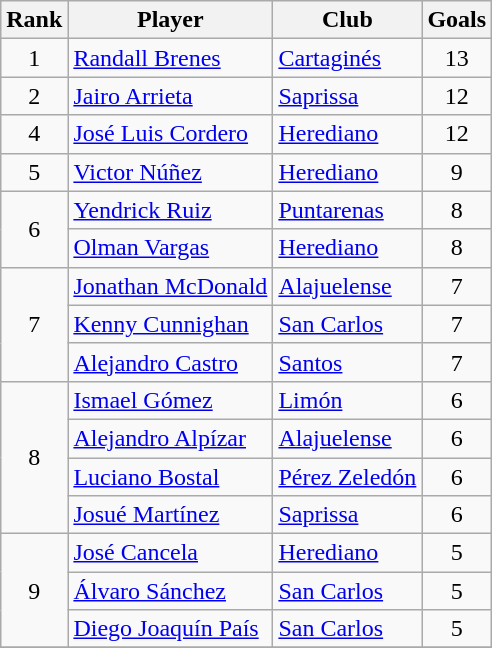<table class="wikitable">
<tr>
<th>Rank</th>
<th>Player</th>
<th>Club</th>
<th>Goals</th>
</tr>
<tr>
<td align=center rowspan=1>1</td>
<td><a href='#'>Randall Brenes</a></td>
<td><a href='#'>Cartaginés</a></td>
<td align=center>13</td>
</tr>
<tr>
<td align=center rowspan=1>2</td>
<td><a href='#'>Jairo Arrieta</a></td>
<td><a href='#'>Saprissa</a></td>
<td align=center>12</td>
</tr>
<tr>
<td align=center rowspan=1>4</td>
<td><a href='#'>José Luis Cordero</a></td>
<td><a href='#'>Herediano</a></td>
<td align=center>12</td>
</tr>
<tr>
<td align=center rowspan=1>5</td>
<td><a href='#'>Victor Núñez</a></td>
<td><a href='#'>Herediano</a></td>
<td align=center>9</td>
</tr>
<tr>
<td align=center rowspan=2>6</td>
<td><a href='#'>Yendrick Ruiz</a></td>
<td><a href='#'>Puntarenas</a></td>
<td align=center>8</td>
</tr>
<tr>
<td><a href='#'>Olman Vargas</a></td>
<td><a href='#'>Herediano</a></td>
<td align=center>8</td>
</tr>
<tr>
<td align=center rowspan=3>7</td>
<td><a href='#'>Jonathan McDonald</a></td>
<td><a href='#'>Alajuelense</a></td>
<td align=center>7</td>
</tr>
<tr>
<td><a href='#'>Kenny Cunnighan</a></td>
<td><a href='#'>San Carlos</a></td>
<td align=center>7</td>
</tr>
<tr>
<td><a href='#'>Alejandro Castro</a></td>
<td><a href='#'>Santos</a></td>
<td align=center>7</td>
</tr>
<tr>
<td align=center rowspan=4>8</td>
<td><a href='#'>Ismael Gómez</a></td>
<td><a href='#'>Limón</a></td>
<td align=center>6</td>
</tr>
<tr>
<td><a href='#'>Alejandro Alpízar</a></td>
<td><a href='#'>Alajuelense</a></td>
<td align=center>6</td>
</tr>
<tr>
<td><a href='#'>Luciano Bostal</a></td>
<td><a href='#'>Pérez Zeledón</a></td>
<td align=center>6</td>
</tr>
<tr>
<td><a href='#'>Josué Martínez</a></td>
<td><a href='#'>Saprissa</a></td>
<td align=center>6</td>
</tr>
<tr>
<td align=center rowspan=3>9</td>
<td><a href='#'>José Cancela</a></td>
<td><a href='#'>Herediano</a></td>
<td align=center>5</td>
</tr>
<tr>
<td><a href='#'>Álvaro Sánchez</a></td>
<td><a href='#'>San Carlos</a></td>
<td align=center>5</td>
</tr>
<tr>
<td><a href='#'>Diego Joaquín País</a></td>
<td><a href='#'>San Carlos</a></td>
<td align=center>5</td>
</tr>
<tr>
</tr>
</table>
